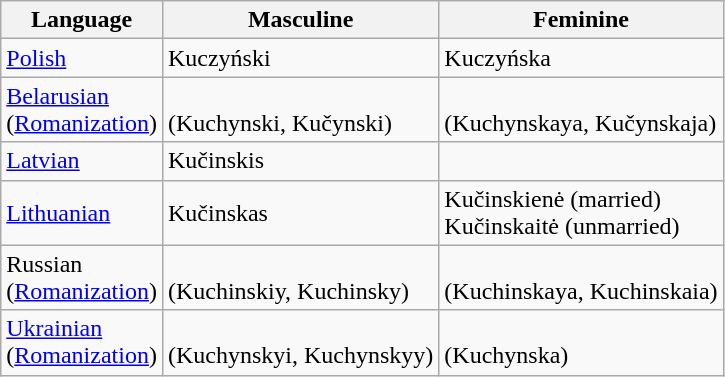<table class="wikitable">
<tr>
<th>Language</th>
<th>Masculine</th>
<th>Feminine</th>
</tr>
<tr>
<td><a href='#'>Polish</a></td>
<td>Kuczyński</td>
<td>Kuczyńska</td>
</tr>
<tr>
<td><a href='#'>Belarusian</a> <br>(<a href='#'>Romanization</a>)</td>
<td><br> (Kuchynski, Kučynski)</td>
<td><br> (Kuchynskaya, Kučynskaja)</td>
</tr>
<tr>
<td><a href='#'>Latvian</a></td>
<td>Kučinskis</td>
<td></td>
</tr>
<tr>
<td><a href='#'>Lithuanian</a></td>
<td>Kučinskas</td>
<td>Kučinskienė (married)<br> Kučinskaitė (unmarried)</td>
</tr>
<tr>
<td>Russian <br>(<a href='#'>Romanization</a>)</td>
<td><br> (Kuchinskiy, Kuchinsky)</td>
<td><br> (Kuchinskaya, Kuchinskaia)</td>
</tr>
<tr>
<td><a href='#'>Ukrainian</a> <br>(<a href='#'>Romanization</a>)</td>
<td><br> (Kuchynskyi, Kuchynskyy)</td>
<td><br> (Kuchynska)</td>
</tr>
</table>
